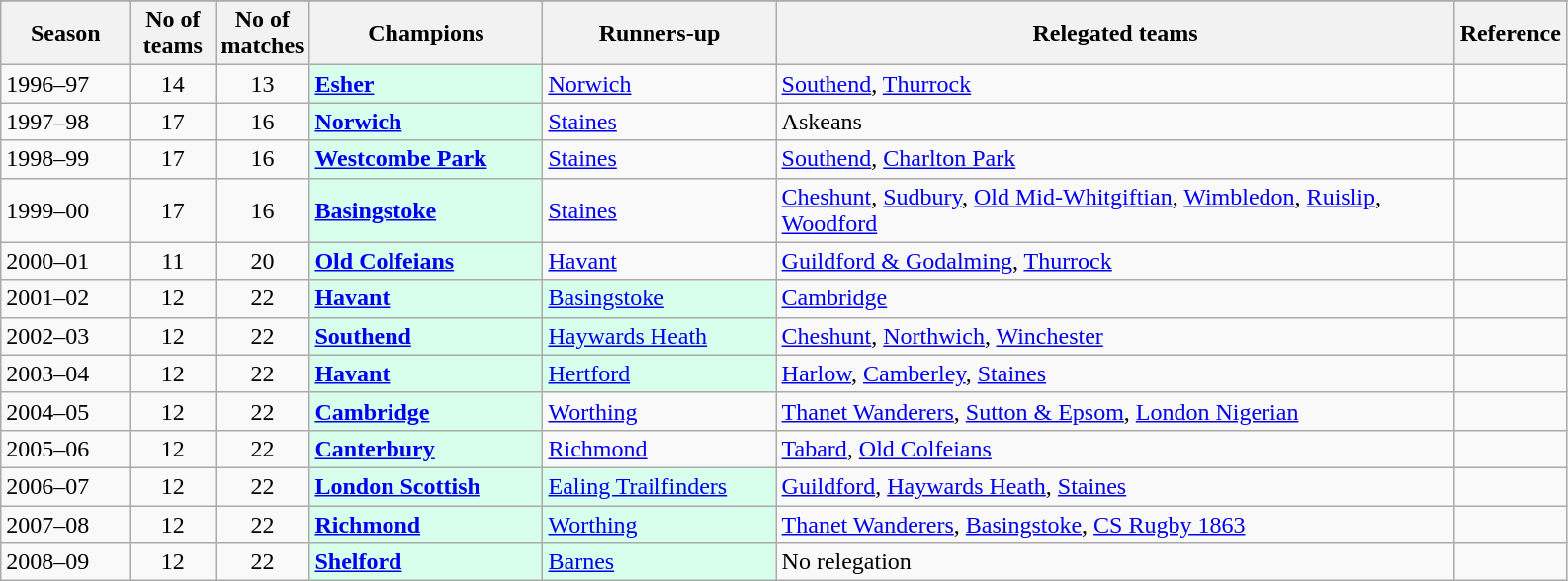<table class="wikitable">
<tr>
</tr>
<tr>
<th style="width:80px;">Season</th>
<th style="width:50px;">No of teams</th>
<th style="width:50px;">No of matches</th>
<th style="width:150px;">Champions</th>
<th style="width:150px;">Runners-up</th>
<th style="width:450px;">Relegated teams</th>
<th style="width:50px;">Reference</th>
</tr>
<tr>
<td>1996–97</td>
<td style="text-align: center;">14</td>
<td style="text-align: center;">13</td>
<td style="background:#d8ffeb;"><strong><a href='#'>Esher</a></strong></td>
<td><a href='#'>Norwich</a></td>
<td><a href='#'>Southend</a>, <a href='#'>Thurrock</a></td>
<td></td>
</tr>
<tr>
<td>1997–98</td>
<td style="text-align: center;">17</td>
<td style="text-align: center;">16</td>
<td style="background:#d8ffeb;"><strong><a href='#'>Norwich</a></strong></td>
<td><a href='#'>Staines</a></td>
<td>Askeans</td>
<td></td>
</tr>
<tr>
<td>1998–99</td>
<td style="text-align: center;">17</td>
<td style="text-align: center;">16</td>
<td style="background:#d8ffeb;"><strong><a href='#'>Westcombe Park</a></strong></td>
<td><a href='#'>Staines</a></td>
<td><a href='#'>Southend</a>, <a href='#'>Charlton Park</a></td>
<td></td>
</tr>
<tr>
<td>1999–00</td>
<td style="text-align: center;">17</td>
<td style="text-align: center;">16</td>
<td style="background:#d8ffeb;"><strong><a href='#'>Basingstoke</a></strong></td>
<td><a href='#'>Staines</a></td>
<td><a href='#'>Cheshunt</a>, <a href='#'>Sudbury</a>, <a href='#'>Old Mid-Whitgiftian</a>, <a href='#'>Wimbledon</a>, <a href='#'>Ruislip</a>, <a href='#'>Woodford</a></td>
<td></td>
</tr>
<tr>
<td>2000–01</td>
<td style="text-align: center;">11</td>
<td style="text-align: center;">20</td>
<td style="background:#d8ffeb;"><strong><a href='#'>Old Colfeians</a></strong></td>
<td><a href='#'>Havant</a></td>
<td><a href='#'>Guildford & Godalming</a>, <a href='#'>Thurrock</a></td>
<td></td>
</tr>
<tr>
<td>2001–02</td>
<td style="text-align: center;">12</td>
<td style="text-align: center;">22</td>
<td style="background:#d8ffeb;"><strong><a href='#'>Havant</a></strong></td>
<td style="background:#d8ffeb;"><a href='#'>Basingstoke</a></td>
<td><a href='#'>Cambridge</a></td>
<td></td>
</tr>
<tr>
<td>2002–03</td>
<td style="text-align: center;">12</td>
<td style="text-align: center;">22</td>
<td style="background:#d8ffeb;"><strong><a href='#'>Southend</a></strong></td>
<td style="background:#d8ffeb;"><a href='#'>Haywards Heath</a></td>
<td><a href='#'>Cheshunt</a>, <a href='#'>Northwich</a>, <a href='#'>Winchester</a></td>
<td></td>
</tr>
<tr>
<td>2003–04</td>
<td style="text-align: center;">12</td>
<td style="text-align: center;">22</td>
<td style="background:#d8ffeb;"><strong><a href='#'>Havant</a></strong></td>
<td style="background:#d8ffeb;"><a href='#'>Hertford</a></td>
<td><a href='#'>Harlow</a>, <a href='#'>Camberley</a>, <a href='#'>Staines</a></td>
<td></td>
</tr>
<tr>
<td>2004–05</td>
<td style="text-align: center;">12</td>
<td style="text-align: center;">22</td>
<td style="background:#d8ffeb;"><strong><a href='#'>Cambridge</a></strong></td>
<td><a href='#'>Worthing</a></td>
<td><a href='#'>Thanet Wanderers</a>, <a href='#'>Sutton & Epsom</a>, <a href='#'>London Nigerian</a></td>
<td></td>
</tr>
<tr>
<td>2005–06</td>
<td style="text-align: center;">12</td>
<td style="text-align: center;">22</td>
<td style="background:#d8ffeb;"><strong><a href='#'>Canterbury</a></strong></td>
<td><a href='#'>Richmond</a></td>
<td><a href='#'>Tabard</a>, <a href='#'>Old Colfeians</a></td>
<td></td>
</tr>
<tr>
<td>2006–07</td>
<td style="text-align: center;">12</td>
<td style="text-align: center;">22</td>
<td style="background:#d8ffeb;"><strong><a href='#'>London Scottish</a></strong></td>
<td style="background:#d8ffeb;"><a href='#'>Ealing Trailfinders</a></td>
<td><a href='#'>Guildford</a>, <a href='#'>Haywards Heath</a>, <a href='#'>Staines</a></td>
<td></td>
</tr>
<tr>
<td>2007–08</td>
<td style="text-align: center;">12</td>
<td style="text-align: center;">22</td>
<td style="background:#d8ffeb;"><strong><a href='#'>Richmond</a></strong></td>
<td style="background:#d8ffeb;"><a href='#'>Worthing</a></td>
<td><a href='#'>Thanet Wanderers</a>, <a href='#'>Basingstoke</a>, <a href='#'>CS Rugby 1863</a></td>
<td></td>
</tr>
<tr>
<td>2008–09</td>
<td style="text-align: center;">12</td>
<td style="text-align: center;">22</td>
<td style="background:#d8ffeb;"><strong><a href='#'>Shelford</a></strong></td>
<td style="background:#d8ffeb;"><a href='#'>Barnes</a></td>
<td>No relegation</td>
<td></td>
</tr>
</table>
